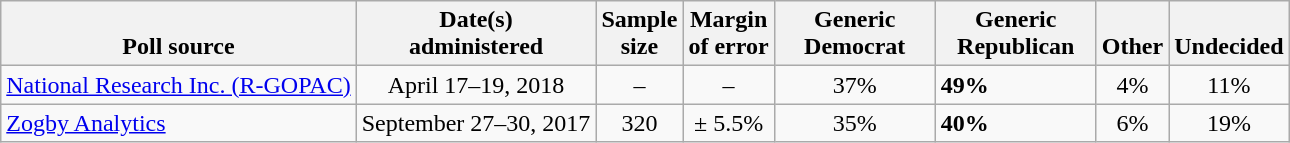<table class="wikitable">
<tr valign=bottom>
<th>Poll source</th>
<th>Date(s)<br>administered</th>
<th>Sample<br>size</th>
<th>Margin<br>of error</th>
<th style="width:100px;">Generic<br>Democrat</th>
<th style="width:100px;">Generic<br>Republican</th>
<th>Other</th>
<th>Undecided</th>
</tr>
<tr>
<td><a href='#'>National Research Inc. (R-GOPAC)</a></td>
<td align=center>April 17–19, 2018</td>
<td align=center>–</td>
<td align=center>–</td>
<td align=center>37%</td>
<td><strong>49%</strong></td>
<td align=center>4%</td>
<td align=center>11%</td>
</tr>
<tr>
<td><a href='#'>Zogby Analytics</a></td>
<td align=center>September 27–30, 2017</td>
<td align=center>320</td>
<td align=center>± 5.5%</td>
<td align=center>35%</td>
<td><strong>40%</strong></td>
<td align=center>6%</td>
<td align=center>19%</td>
</tr>
</table>
